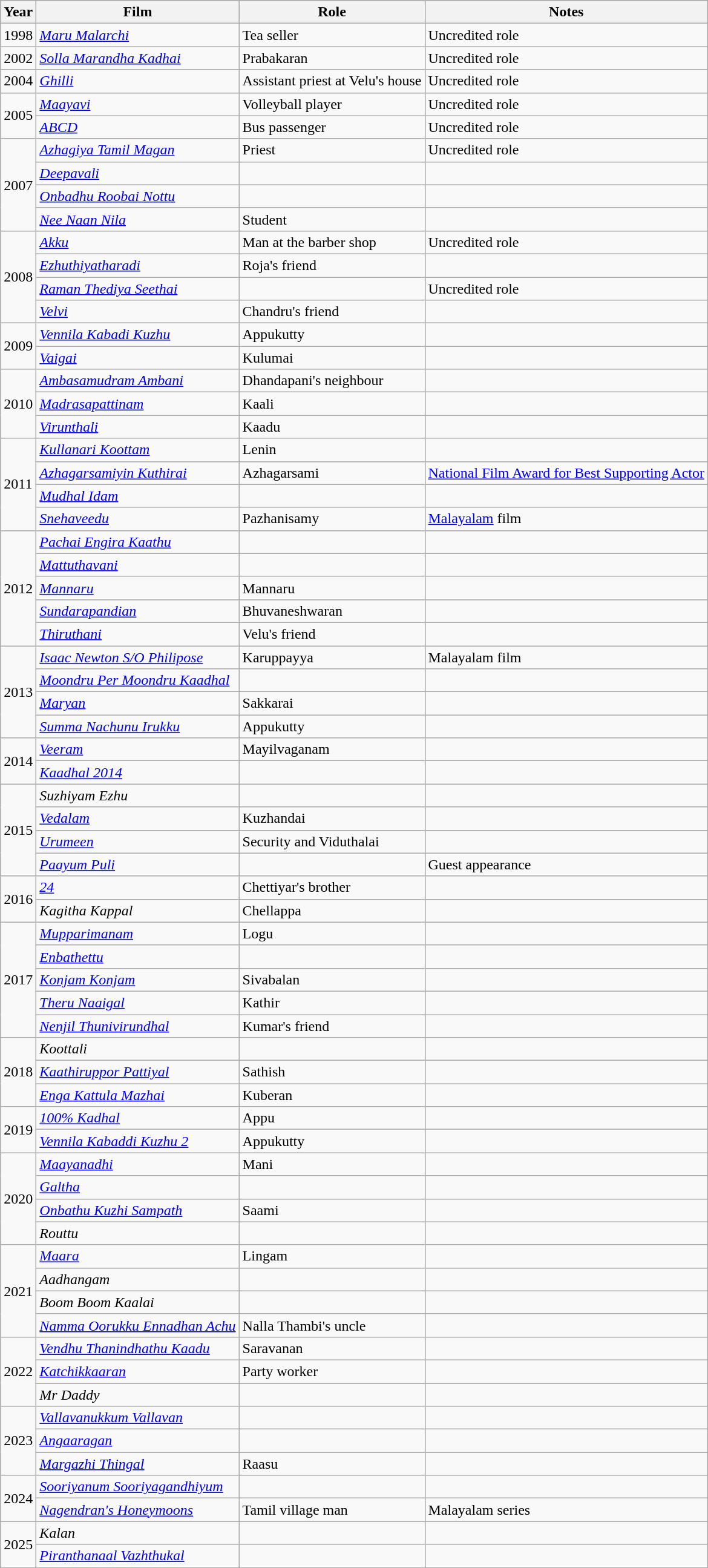<table class="wikitable">
<tr style="background:#ccc; text-align:center;">
<th>Year</th>
<th>Film</th>
<th>Role</th>
<th>Notes</th>
</tr>
<tr>
<td>1998</td>
<td><em><a href='#'>Maru Malarchi</a></em></td>
<td>Tea seller</td>
<td>Uncredited role</td>
</tr>
<tr>
<td>2002</td>
<td><em><a href='#'>Solla Marandha Kadhai</a></em></td>
<td>Prabakaran</td>
<td>Uncredited role</td>
</tr>
<tr>
<td>2004</td>
<td><em><a href='#'>Ghilli</a></em></td>
<td>Assistant priest at Velu's house</td>
<td>Uncredited role</td>
</tr>
<tr>
<td rowspan="2">2005</td>
<td><em><a href='#'>Maayavi</a></em></td>
<td>Volleyball player</td>
<td>Uncredited role</td>
</tr>
<tr>
<td><em><a href='#'>ABCD</a></em></td>
<td>Bus passenger</td>
<td>Uncredited role</td>
</tr>
<tr>
<td rowspan ="4">2007</td>
<td><em><a href='#'>Azhagiya Tamil Magan</a></em></td>
<td>Priest</td>
<td>Uncredited role</td>
</tr>
<tr>
<td><em><a href='#'>Deepavali</a></em></td>
<td></td>
<td></td>
</tr>
<tr>
<td><em><a href='#'>Onbadhu Roobai Nottu</a></em></td>
<td></td>
<td></td>
</tr>
<tr>
<td><em><a href='#'>Nee Naan Nila</a></em></td>
<td>Student</td>
<td></td>
</tr>
<tr>
<td rowspan ="4">2008</td>
<td><em><a href='#'>Akku</a></em></td>
<td>Man at the barber shop</td>
<td>Uncredited role</td>
</tr>
<tr>
<td><em><a href='#'>Ezhuthiyatharadi</a></em></td>
<td>Roja's friend</td>
<td></td>
</tr>
<tr>
<td><em><a href='#'>Raman Thediya Seethai</a></em></td>
<td></td>
<td>Uncredited role</td>
</tr>
<tr>
<td><em><a href='#'>Velvi</a></em></td>
<td>Chandru's friend</td>
<td></td>
</tr>
<tr>
<td rowspan ="2">2009</td>
<td><em><a href='#'>Vennila Kabadi Kuzhu</a></em></td>
<td>Appukutty</td>
<td></td>
</tr>
<tr>
<td><em><a href='#'>Vaigai</a></em></td>
<td>Kulumai</td>
<td></td>
</tr>
<tr>
<td rowspan ="3">2010</td>
<td><em><a href='#'>Ambasamudram Ambani</a></em></td>
<td>Dhandapani's neighbour</td>
<td></td>
</tr>
<tr>
<td><em><a href='#'>Madrasapattinam</a></em></td>
<td>Kaali</td>
<td></td>
</tr>
<tr>
<td><em><a href='#'>Virunthali</a></em></td>
<td>Kaadu</td>
<td></td>
</tr>
<tr>
<td rowspan ="4">2011</td>
<td><em><a href='#'>Kullanari Koottam</a></em></td>
<td>Lenin</td>
<td></td>
</tr>
<tr>
<td><em><a href='#'>Azhagarsamiyin Kuthirai</a></em></td>
<td>Azhagarsami</td>
<td><a href='#'>National Film Award for Best Supporting Actor</a></td>
</tr>
<tr>
<td><em><a href='#'>Mudhal Idam</a></em></td>
<td></td>
<td></td>
</tr>
<tr>
<td><em><a href='#'>Snehaveedu</a></em></td>
<td>Pazhanisamy</td>
<td><a href='#'>Malayalam</a> film</td>
</tr>
<tr>
<td rowspan ="5">2012</td>
<td><em><a href='#'>Pachai Engira Kaathu</a></em></td>
<td></td>
<td></td>
</tr>
<tr>
<td><em><a href='#'>Mattuthavani</a></em></td>
<td></td>
<td></td>
</tr>
<tr>
<td><em><a href='#'>Mannaru</a></em></td>
<td>Mannaru</td>
<td></td>
</tr>
<tr>
<td><em><a href='#'>Sundarapandian</a></em></td>
<td>Bhuvaneshwaran</td>
<td></td>
</tr>
<tr>
<td><em><a href='#'>Thiruthani</a></em></td>
<td>Velu's friend</td>
<td></td>
</tr>
<tr>
<td rowspan ="4">2013</td>
<td><em><a href='#'>Isaac Newton S/O Philipose</a></em></td>
<td>Karuppayya</td>
<td>Malayalam film</td>
</tr>
<tr>
<td><em><a href='#'>Moondru Per Moondru Kaadhal</a></em></td>
<td></td>
<td></td>
</tr>
<tr>
<td><em><a href='#'>Maryan</a></em></td>
<td>Sakkarai</td>
<td></td>
</tr>
<tr>
<td><em><a href='#'>Summa Nachunu Irukku</a></em></td>
<td>Appukutty</td>
<td></td>
</tr>
<tr>
<td rowspan ="2">2014</td>
<td><em><a href='#'>Veeram</a></em></td>
<td>Mayilvaganam</td>
<td></td>
</tr>
<tr>
<td><em><a href='#'>Kaadhal 2014</a></em></td>
<td></td>
<td></td>
</tr>
<tr>
<td rowspan ="4">2015</td>
<td><em>Suzhiyam Ezhu</em></td>
<td></td>
<td></td>
</tr>
<tr>
<td><em><a href='#'>Vedalam</a></em></td>
<td>Kuzhandai</td>
<td></td>
</tr>
<tr>
<td><em><a href='#'>Urumeen</a></em></td>
<td>Security and Viduthalai</td>
<td></td>
</tr>
<tr>
<td><em><a href='#'>Paayum Puli</a></em></td>
<td></td>
<td>Guest appearance</td>
</tr>
<tr>
<td rowspan ="2">2016</td>
<td><em><a href='#'>24</a></em></td>
<td>Chettiyar's brother</td>
<td></td>
</tr>
<tr>
<td><em>Kagitha Kappal</em></td>
<td>Chellappa</td>
<td></td>
</tr>
<tr>
<td rowspan ="5">2017</td>
<td><em><a href='#'>Mupparimanam</a></em></td>
<td>Logu</td>
<td></td>
</tr>
<tr>
<td><em><a href='#'>Enbathettu</a></em></td>
<td></td>
<td></td>
</tr>
<tr>
<td><em><a href='#'>Konjam Konjam</a></em></td>
<td>Sivabalan</td>
<td></td>
</tr>
<tr>
<td><em><a href='#'>Theru Naaigal</a></em></td>
<td>Kathir</td>
<td></td>
</tr>
<tr>
<td><em><a href='#'>Nenjil Thunivirundhal</a></em></td>
<td>Kumar's friend</td>
<td></td>
</tr>
<tr>
<td rowspan ="3">2018</td>
<td><em>Koottali</em></td>
<td></td>
<td></td>
</tr>
<tr>
<td><em><a href='#'>Kaathiruppor Pattiyal</a></em></td>
<td>Sathish</td>
<td></td>
</tr>
<tr>
<td><em><a href='#'>Enga Kattula Mazhai</a></em></td>
<td>Kuberan</td>
<td></td>
</tr>
<tr>
<td rowspan ="2">2019</td>
<td><em><a href='#'>100% Kadhal</a></em></td>
<td>Appu</td>
<td></td>
</tr>
<tr>
<td><em><a href='#'>Vennila Kabaddi Kuzhu 2</a></em></td>
<td>Appukutty</td>
<td></td>
</tr>
<tr>
<td rowspan ="4">2020</td>
<td><em><a href='#'>Maayanadhi</a></em></td>
<td>Mani</td>
<td></td>
</tr>
<tr>
<td><em><a href='#'>Galtha</a></em></td>
<td></td>
<td></td>
</tr>
<tr>
<td><em><a href='#'>Onbathu Kuzhi Sampath</a></em></td>
<td>Saami</td>
<td></td>
</tr>
<tr>
<td><em>Routtu</em></td>
<td></td>
<td></td>
</tr>
<tr>
<td rowspan ="4">2021</td>
<td><em><a href='#'>Maara</a></em></td>
<td>Lingam</td>
<td></td>
</tr>
<tr>
<td><em>Aadhangam</em></td>
<td></td>
<td></td>
</tr>
<tr>
<td><em>Boom Boom Kaalai</em></td>
<td></td>
<td></td>
</tr>
<tr>
<td><em><a href='#'>Namma Oorukku Ennadhan Achu</a></em></td>
<td>Nalla Thambi's uncle</td>
<td></td>
</tr>
<tr>
<td rowspan ="3">2022</td>
<td><em><a href='#'>Vendhu Thanindhathu Kaadu</a></em></td>
<td>Saravanan</td>
<td></td>
</tr>
<tr>
<td><em><a href='#'>Katchikkaaran</a></em></td>
<td>Party worker</td>
<td></td>
</tr>
<tr>
<td><em>Mr Daddy</em></td>
<td></td>
<td></td>
</tr>
<tr>
<td rowspan="3">2023</td>
<td><em><a href='#'>Vallavanukkum Vallavan</a></em></td>
<td></td>
<td></td>
</tr>
<tr>
<td><em><a href='#'>Angaaragan</a></em></td>
<td></td>
<td></td>
</tr>
<tr>
<td><em><a href='#'>Margazhi Thingal</a></em></td>
<td>Raasu</td>
<td></td>
</tr>
<tr>
<td rowspan="2">2024</td>
<td><em><a href='#'>Sooriyanum Sooriyagandhiyum</a></em></td>
<td></td>
<td></td>
</tr>
<tr>
<td><em><a href='#'>Nagendran's Honeymoons</a></em></td>
<td>Tamil village man</td>
<td>Malayalam series</td>
</tr>
<tr>
<td rowspan="2">2025</td>
<td><em>Kalan</em></td>
<td></td>
<td></td>
</tr>
<tr>
<td><em><a href='#'>Piranthanaal Vazhthukal</a></em></td>
<td></td>
<td></td>
</tr>
<tr>
</tr>
</table>
